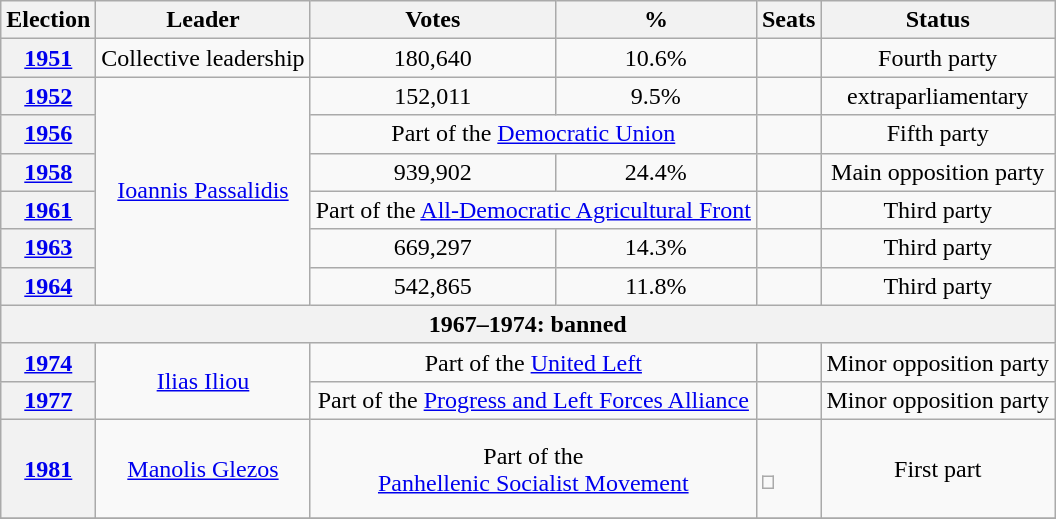<table class="wikitable" style="text-align:center">
<tr>
<th>Election</th>
<th>Leader</th>
<th>Votes</th>
<th>%</th>
<th>Seats</th>
<th>Status</th>
</tr>
<tr>
<th><a href='#'>1951</a></th>
<td>Collective leadership</td>
<td>180,640</td>
<td>10.6%</td>
<td></td>
<td>Fourth party</td>
</tr>
<tr>
<th><a href='#'>1952</a></th>
<td rowspan=6><a href='#'>Ioannis Passalidis</a></td>
<td>152,011</td>
<td>9.5%</td>
<td></td>
<td>extraparliamentary</td>
</tr>
<tr>
<th><a href='#'>1956</a></th>
<td colspan=2>Part of the <a href='#'>Democratic Union</a></td>
<td></td>
<td>Fifth party</td>
</tr>
<tr>
<th><a href='#'>1958</a></th>
<td>939,902</td>
<td>24.4%</td>
<td></td>
<td>Main opposition party</td>
</tr>
<tr>
<th><a href='#'>1961</a></th>
<td colspan=2 style="text-align:center;">Part of the <a href='#'>All-Democratic Agricultural Front</a></td>
<td></td>
<td>Third party</td>
</tr>
<tr>
<th><a href='#'>1963</a></th>
<td>669,297</td>
<td>14.3%</td>
<td></td>
<td>Third party</td>
</tr>
<tr>
<th><a href='#'>1964</a></th>
<td>542,865</td>
<td>11.8%</td>
<td></td>
<td>Third party</td>
</tr>
<tr>
<th colspan=6>1967–1974: banned</th>
</tr>
<tr>
<th><a href='#'>1974</a></th>
<td rowspan=2><a href='#'>Ilias Iliou</a></td>
<td colspan=2>Part of the <a href='#'>United Left</a></td>
<td></td>
<td>Minor opposition party</td>
</tr>
<tr>
<th><a href='#'>1977</a></th>
<td colspan=2>Part of the <a href='#'>Progress and Left Forces Alliance</a></td>
<td></td>
<td>Minor opposition party</td>
</tr>
<tr>
<th><a href='#'>1981</a></th>
<td><a href='#'>Manolis Glezos</a></td>
<td colspan="2">Part of the<br><a href='#'>Panhellenic Socialist Movement</a></td>
<td><br><table class="wikitable">
<tr>
<td></td>
</tr>
</table>
</td>
<td>First part</td>
</tr>
<tr>
</tr>
</table>
